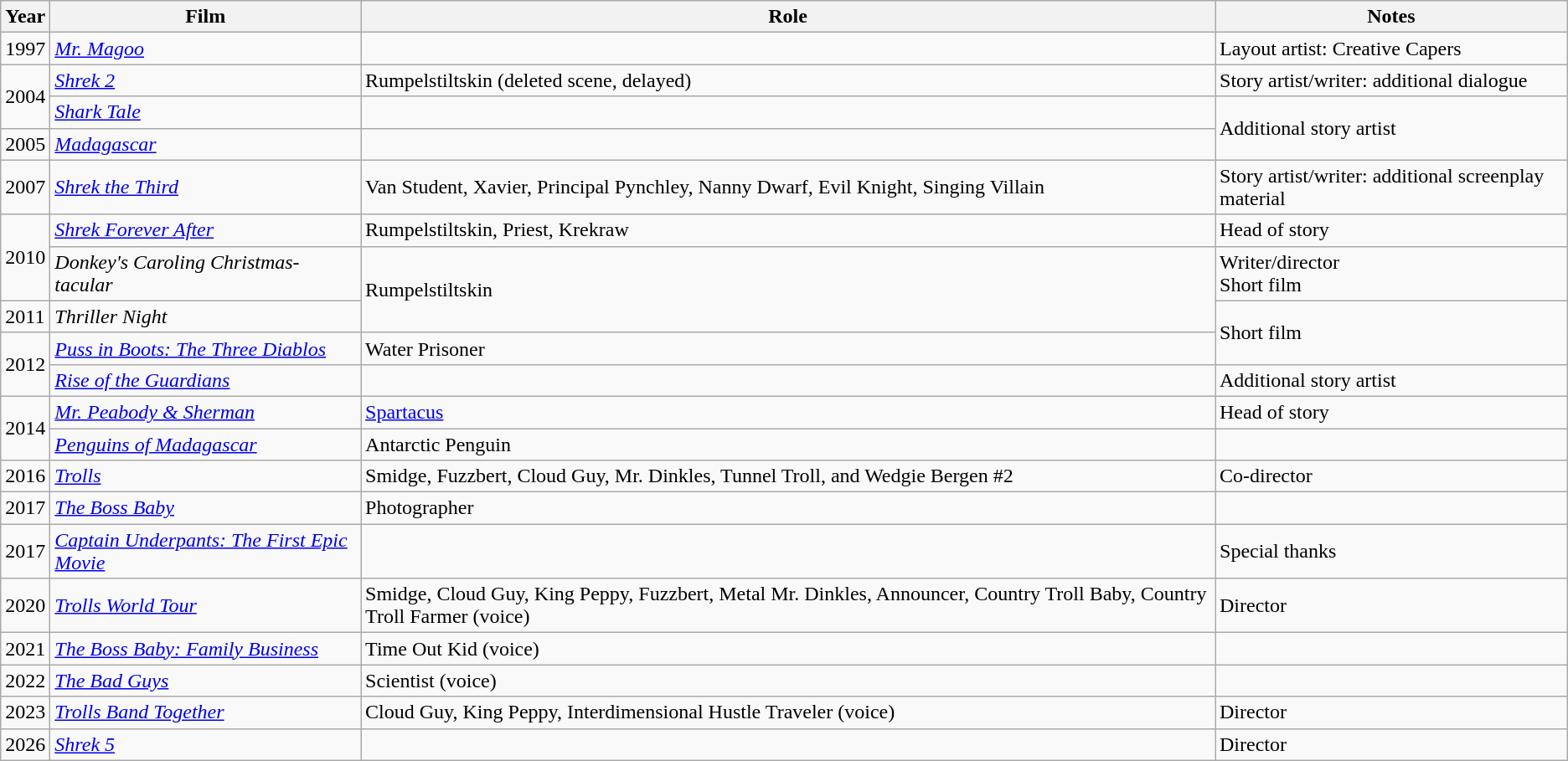<table class="wikitable" style="font-size: 100%;">
<tr>
<th>Year</th>
<th>Film</th>
<th>Role</th>
<th>Notes</th>
</tr>
<tr>
<td>1997</td>
<td><em><a href='#'>Mr. Magoo</a></em></td>
<td></td>
<td>Layout artist: Creative Capers</td>
</tr>
<tr>
<td rowspan="2">2004</td>
<td><em><a href='#'>Shrek 2</a></em></td>
<td>Rumpelstiltskin (deleted scene, delayed)</td>
<td>Story artist/writer: additional dialogue</td>
</tr>
<tr>
<td><em><a href='#'>Shark Tale</a></em></td>
<td></td>
<td rowspan="2">Additional story artist</td>
</tr>
<tr>
<td>2005</td>
<td><em><a href='#'>Madagascar</a></em></td>
<td></td>
</tr>
<tr>
<td>2007</td>
<td><em><a href='#'>Shrek the Third</a></em></td>
<td>Van Student, Xavier, Principal Pynchley, Nanny Dwarf, Evil Knight, Singing Villain</td>
<td>Story artist/writer: additional screenplay material</td>
</tr>
<tr>
<td rowspan="2">2010</td>
<td><em><a href='#'>Shrek Forever After</a></em></td>
<td>Rumpelstiltskin, Priest, Krekraw</td>
<td>Head of story</td>
</tr>
<tr>
<td><em>Donkey's Caroling Christmas-tacular</em></td>
<td rowspan="2">Rumpelstiltskin</td>
<td>Writer/director<br>Short film</td>
</tr>
<tr>
<td>2011</td>
<td><em>Thriller Night</em></td>
<td rowspan="2">Short film</td>
</tr>
<tr>
<td rowspan="2">2012</td>
<td><em><a href='#'>Puss in Boots: The Three Diablos</a></em></td>
<td>Water Prisoner</td>
</tr>
<tr>
<td><em><a href='#'>Rise of the Guardians</a></em></td>
<td></td>
<td>Additional story artist</td>
</tr>
<tr>
<td rowspan="2">2014</td>
<td><em><a href='#'>Mr. Peabody & Sherman</a></em></td>
<td><a href='#'>Spartacus</a></td>
<td>Head of story</td>
</tr>
<tr>
<td><em><a href='#'>Penguins of Madagascar</a></em></td>
<td>Antarctic Penguin</td>
<td></td>
</tr>
<tr>
<td>2016</td>
<td><em><a href='#'>Trolls</a></em></td>
<td>Smidge, Fuzzbert, Cloud Guy, Mr. Dinkles, Tunnel Troll, and Wedgie Bergen #2</td>
<td>Co-director</td>
</tr>
<tr>
<td>2017</td>
<td><em><a href='#'>The Boss Baby</a></em></td>
<td>Photographer</td>
<td></td>
</tr>
<tr>
<td>2017</td>
<td><em><a href='#'>Captain Underpants: The First Epic Movie</a></em></td>
<td></td>
<td>Special thanks</td>
</tr>
<tr>
<td>2020</td>
<td><em><a href='#'>Trolls World Tour</a></em></td>
<td>Smidge, Cloud Guy, King Peppy, Fuzzbert, Metal Mr. Dinkles, Announcer, Country Troll Baby, Country Troll Farmer (voice)</td>
<td>Director</td>
</tr>
<tr>
<td>2021</td>
<td><em><a href='#'>The Boss Baby: Family Business</a></em></td>
<td>Time Out Kid (voice)</td>
<td></td>
</tr>
<tr>
<td>2022</td>
<td><em><a href='#'>The Bad Guys</a></em></td>
<td>Scientist (voice)</td>
<td></td>
</tr>
<tr>
<td>2023</td>
<td><em><a href='#'>Trolls Band Together</a></em></td>
<td>Cloud Guy, King Peppy, Interdimensional Hustle Traveler (voice)</td>
<td>Director</td>
</tr>
<tr>
<td>2026</td>
<td><em><a href='#'>Shrek 5</a></em></td>
<td></td>
<td>Director</td>
</tr>
</table>
